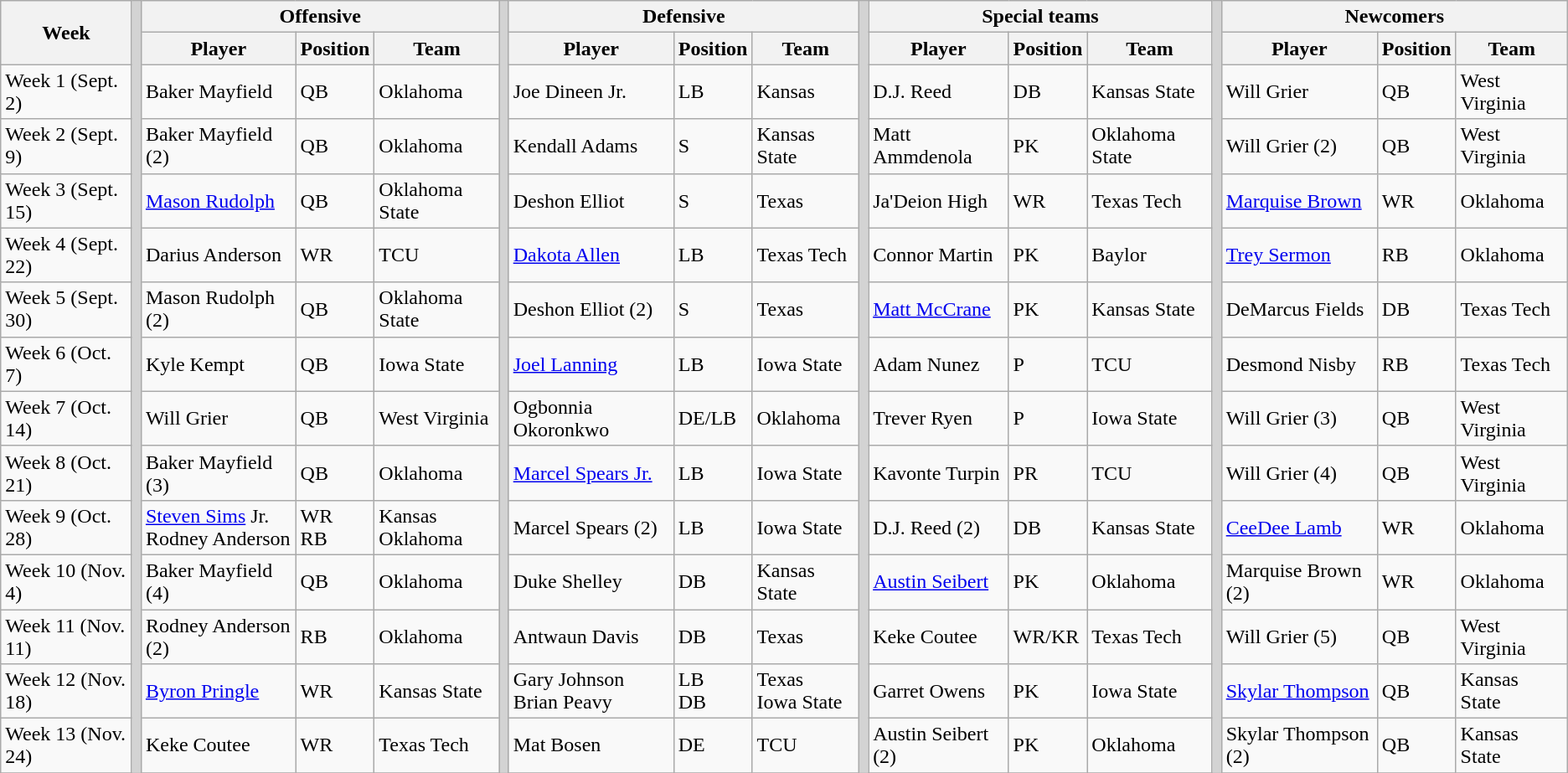<table class="wikitable" border="1">
<tr>
<th rowspan="2">Week</th>
<th rowSpan="16" style="background-color:lightgrey;"></th>
<th colspan="3">Offensive</th>
<th rowSpan="16" style="background-color:lightgrey;"></th>
<th colspan="3">Defensive</th>
<th rowSpan="16" style="background-color:lightgrey;"></th>
<th colspan="3">Special teams</th>
<th rowSpan="16" style="background-color:lightgrey;"></th>
<th colspan="3">Newcomers</th>
</tr>
<tr>
<th>Player</th>
<th>Position</th>
<th>Team</th>
<th>Player</th>
<th>Position</th>
<th>Team</th>
<th>Player</th>
<th>Position</th>
<th>Team</th>
<th>Player</th>
<th>Position</th>
<th>Team</th>
</tr>
<tr>
<td>Week 1 (Sept. 2)</td>
<td>Baker Mayfield</td>
<td>QB</td>
<td>Oklahoma</td>
<td>Joe Dineen Jr.</td>
<td>LB</td>
<td>Kansas</td>
<td>D.J. Reed</td>
<td>DB</td>
<td>Kansas State</td>
<td>Will Grier</td>
<td>QB</td>
<td>West Virginia</td>
</tr>
<tr>
<td>Week 2 (Sept. 9)</td>
<td>Baker Mayfield (2)</td>
<td>QB</td>
<td>Oklahoma</td>
<td>Kendall Adams</td>
<td>S</td>
<td>Kansas State</td>
<td>Matt Ammdenola</td>
<td>PK</td>
<td>Oklahoma State</td>
<td>Will Grier (2)</td>
<td>QB</td>
<td>West Virginia</td>
</tr>
<tr>
<td>Week 3 (Sept. 15)</td>
<td><a href='#'>Mason Rudolph</a></td>
<td>QB</td>
<td>Oklahoma State</td>
<td>Deshon Elliot</td>
<td>S</td>
<td>Texas</td>
<td>Ja'Deion High</td>
<td>WR</td>
<td>Texas Tech</td>
<td><a href='#'>Marquise Brown</a></td>
<td>WR</td>
<td>Oklahoma</td>
</tr>
<tr>
<td>Week 4 (Sept. 22)</td>
<td>Darius Anderson</td>
<td>WR</td>
<td>TCU</td>
<td><a href='#'>Dakota Allen</a></td>
<td>LB</td>
<td>Texas Tech</td>
<td>Connor Martin</td>
<td>PK</td>
<td>Baylor</td>
<td><a href='#'>Trey Sermon</a></td>
<td>RB</td>
<td>Oklahoma</td>
</tr>
<tr>
<td>Week 5 (Sept. 30)</td>
<td>Mason Rudolph (2)</td>
<td>QB</td>
<td>Oklahoma State</td>
<td>Deshon Elliot (2)</td>
<td>S</td>
<td>Texas</td>
<td><a href='#'>Matt McCrane</a></td>
<td>PK</td>
<td>Kansas State</td>
<td>DeMarcus Fields</td>
<td>DB</td>
<td>Texas Tech</td>
</tr>
<tr>
<td>Week 6 (Oct. 7)</td>
<td>Kyle Kempt</td>
<td>QB</td>
<td>Iowa State</td>
<td><a href='#'>Joel Lanning</a></td>
<td>LB</td>
<td>Iowa State</td>
<td>Adam Nunez</td>
<td>P</td>
<td>TCU</td>
<td>Desmond Nisby</td>
<td>RB</td>
<td>Texas Tech</td>
</tr>
<tr>
<td>Week 7 (Oct. 14)</td>
<td>Will Grier</td>
<td>QB</td>
<td>West Virginia</td>
<td>Ogbonnia Okoronkwo</td>
<td>DE/LB</td>
<td>Oklahoma</td>
<td>Trever Ryen</td>
<td>P</td>
<td>Iowa State</td>
<td>Will Grier (3)</td>
<td>QB</td>
<td>West Virginia</td>
</tr>
<tr>
<td>Week 8 (Oct. 21)</td>
<td>Baker Mayfield (3)</td>
<td>QB</td>
<td>Oklahoma</td>
<td><a href='#'>Marcel Spears Jr.</a></td>
<td>LB</td>
<td>Iowa State</td>
<td>Kavonte Turpin</td>
<td>PR</td>
<td>TCU</td>
<td>Will Grier (4)</td>
<td>QB</td>
<td>West Virginia</td>
</tr>
<tr>
<td>Week 9 (Oct. 28)</td>
<td><a href='#'>Steven Sims</a> Jr. <br> Rodney Anderson</td>
<td>WR <br> RB</td>
<td>Kansas <br> Oklahoma</td>
<td>Marcel Spears (2)</td>
<td>LB</td>
<td>Iowa State</td>
<td>D.J. Reed (2)</td>
<td>DB</td>
<td>Kansas State</td>
<td><a href='#'>CeeDee Lamb</a></td>
<td>WR</td>
<td>Oklahoma</td>
</tr>
<tr>
<td>Week 10 (Nov. 4)</td>
<td>Baker Mayfield (4)</td>
<td>QB</td>
<td>Oklahoma</td>
<td>Duke Shelley</td>
<td>DB</td>
<td>Kansas State</td>
<td><a href='#'>Austin Seibert</a></td>
<td>PK</td>
<td>Oklahoma</td>
<td>Marquise Brown (2)</td>
<td>WR</td>
<td>Oklahoma</td>
</tr>
<tr>
<td>Week 11 (Nov. 11)</td>
<td>Rodney Anderson (2)</td>
<td>RB</td>
<td>Oklahoma</td>
<td>Antwaun Davis</td>
<td>DB</td>
<td>Texas</td>
<td>Keke Coutee</td>
<td>WR/KR</td>
<td>Texas Tech</td>
<td>Will Grier (5)</td>
<td>QB</td>
<td>West Virginia</td>
</tr>
<tr>
<td>Week 12 (Nov. 18)</td>
<td><a href='#'>Byron Pringle</a></td>
<td>WR</td>
<td>Kansas State</td>
<td>Gary Johnson <br> Brian Peavy</td>
<td>LB <br> DB</td>
<td>Texas <br> Iowa State</td>
<td>Garret Owens</td>
<td>PK</td>
<td>Iowa State</td>
<td><a href='#'>Skylar Thompson</a></td>
<td>QB</td>
<td>Kansas State</td>
</tr>
<tr>
<td>Week 13 (Nov. 24)</td>
<td>Keke Coutee</td>
<td>WR</td>
<td>Texas Tech</td>
<td>Mat Bosen</td>
<td>DE</td>
<td>TCU</td>
<td>Austin Seibert (2)</td>
<td>PK</td>
<td>Oklahoma</td>
<td>Skylar Thompson (2)</td>
<td>QB</td>
<td>Kansas State</td>
</tr>
<tr>
</tr>
</table>
